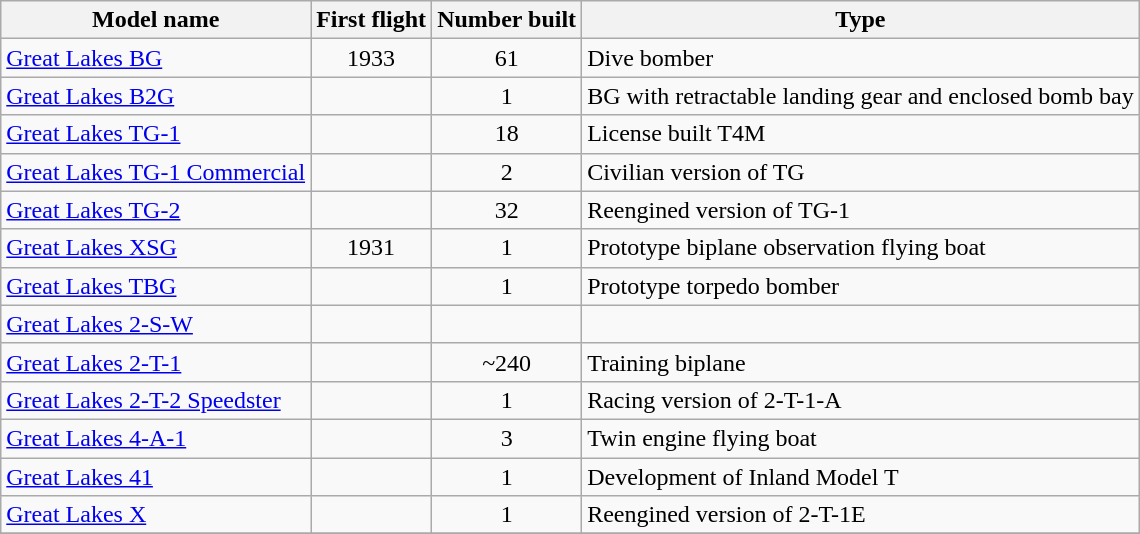<table class="wikitable sortable">
<tr>
<th>Model name</th>
<th>First flight</th>
<th>Number built</th>
<th>Type</th>
</tr>
<tr>
<td align=left><a href='#'>Great Lakes BG</a></td>
<td align=center>1933</td>
<td align=center>61</td>
<td align=left>Dive bomber</td>
</tr>
<tr>
<td align=left><a href='#'>Great Lakes B2G</a></td>
<td align=center></td>
<td align=center>1</td>
<td align=left>BG with retractable landing gear and enclosed bomb bay</td>
</tr>
<tr>
<td align=left><a href='#'>Great Lakes TG-1</a></td>
<td align=center></td>
<td align=center>18</td>
<td align=left>License built T4M</td>
</tr>
<tr>
<td align=left><a href='#'>Great Lakes TG-1 Commercial</a></td>
<td align=center></td>
<td align=center>2</td>
<td align=left>Civilian version of TG</td>
</tr>
<tr>
<td align=left><a href='#'>Great Lakes TG-2</a></td>
<td align=center></td>
<td align=center>32</td>
<td align=left>Reengined version of TG-1</td>
</tr>
<tr>
<td align=left><a href='#'>Great Lakes XSG</a></td>
<td align=center>1931</td>
<td align=center>1</td>
<td align=left>Prototype biplane observation flying boat</td>
</tr>
<tr>
<td align=left><a href='#'>Great Lakes TBG</a></td>
<td align=center></td>
<td align=center>1</td>
<td align=left>Prototype torpedo bomber</td>
</tr>
<tr>
<td align=left><a href='#'>Great Lakes 2-S-W</a></td>
<td align=center></td>
<td align=center></td>
<td align=left></td>
</tr>
<tr>
<td align=left><a href='#'>Great Lakes 2-T-1</a></td>
<td align=center></td>
<td align=center>~240</td>
<td align=left>Training biplane</td>
</tr>
<tr>
<td align=left><a href='#'>Great Lakes 2-T-2 Speedster</a></td>
<td align=center></td>
<td align=center>1</td>
<td align=left>Racing version of 2-T-1-A</td>
</tr>
<tr>
<td align=left><a href='#'>Great Lakes 4-A-1</a></td>
<td align=center></td>
<td align=center>3</td>
<td align=left>Twin engine flying boat</td>
</tr>
<tr>
<td align=left><a href='#'>Great Lakes 41</a></td>
<td align=center></td>
<td align=center>1</td>
<td align=left>Development of Inland Model T</td>
</tr>
<tr>
<td align=left><a href='#'>Great Lakes X</a></td>
<td align=center></td>
<td align=center>1</td>
<td align=left>Reengined version of 2-T-1E</td>
</tr>
<tr>
</tr>
</table>
